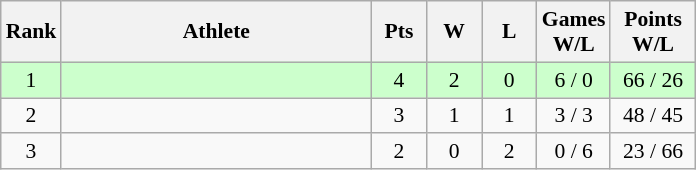<table class="wikitable" style="text-align: center; font-size:90% ">
<tr>
<th width="20">Rank</th>
<th width="200">Athlete</th>
<th width="30">Pts</th>
<th width="30">W</th>
<th width="30">L</th>
<th width="40">Games<br>W/L</th>
<th width="50">Points<br>W/L</th>
</tr>
<tr bgcolor=#ccffcc>
<td>1</td>
<td align=left></td>
<td>4</td>
<td>2</td>
<td>0</td>
<td>6 / 0</td>
<td>66 / 26</td>
</tr>
<tr>
<td>2</td>
<td align=left></td>
<td>3</td>
<td>1</td>
<td>1</td>
<td>3 / 3</td>
<td>48 / 45</td>
</tr>
<tr>
<td>3</td>
<td align=left></td>
<td>2</td>
<td>0</td>
<td>2</td>
<td>0 / 6</td>
<td>23 / 66</td>
</tr>
</table>
